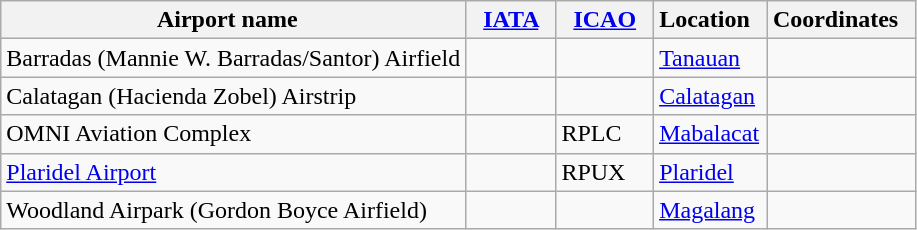<table class="wikitable sortable" style="width:auto;">
<tr>
<th width="*"><strong>Airport name</strong>  </th>
<th width="*">  <strong><a href='#'>IATA</a></strong>  </th>
<th width="*">  <strong><a href='#'>ICAO</a></strong>  </th>
<th width="*"><strong>Location</strong>  </th>
<th width="*"><strong>Coordinates</strong>  </th>
</tr>
<tr>
<td>Barradas (Mannie W. Barradas/Santor) Airfield</td>
<td></td>
<td></td>
<td><a href='#'>Tanauan</a></td>
<td><small></small></td>
</tr>
<tr>
<td>Calatagan (Hacienda Zobel) Airstrip</td>
<td></td>
<td></td>
<td><a href='#'>Calatagan</a></td>
<td><small></small></td>
</tr>
<tr>
<td>OMNI Aviation Complex</td>
<td></td>
<td>RPLC</td>
<td><a href='#'>Mabalacat</a></td>
<td><small></small></td>
</tr>
<tr>
<td><a href='#'>Plaridel Airport</a></td>
<td></td>
<td>RPUX</td>
<td><a href='#'>Plaridel</a></td>
<td><small></small></td>
</tr>
<tr>
<td>Woodland Airpark (Gordon Boyce Airfield)</td>
<td></td>
<td></td>
<td><a href='#'>Magalang</a></td>
<td><small></small></td>
</tr>
</table>
